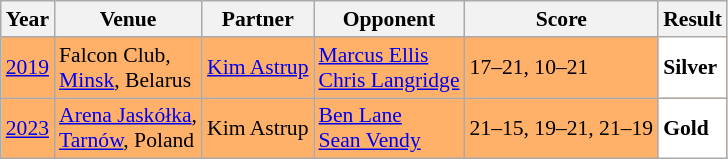<table class="sortable wikitable" style="font-size: 90%;">
<tr>
<th>Year</th>
<th>Venue</th>
<th>Partner</th>
<th>Opponent</th>
<th>Score</th>
<th>Result</th>
</tr>
<tr style="background:#FFB069">
<td align="center"><a href='#'>2019</a></td>
<td align="left">Falcon Club,<br><a href='#'>Minsk</a>, Belarus</td>
<td align="left"> <a href='#'>Kim Astrup</a></td>
<td align="left"> <a href='#'>Marcus Ellis</a><br> <a href='#'>Chris Langridge</a></td>
<td align="left">17–21, 10–21</td>
<td style="text-align:left; background:white"> <strong>Silver</strong></td>
</tr>
<tr style="background:#FFB069">
<td align="center"><a href='#'>2023</a></td>
<td align="left"><a href='#'>Arena Jaskółka</a>,<br><a href='#'>Tarnów</a>, Poland</td>
<td align="left"> Kim Astrup</td>
<td align="left"> <a href='#'>Ben Lane</a><br> <a href='#'>Sean Vendy</a></td>
<td align="left">21–15, 19–21, 21–19</td>
<td style="text-align:left; background:white"> <strong>Gold</strong></td>
</tr>
</table>
